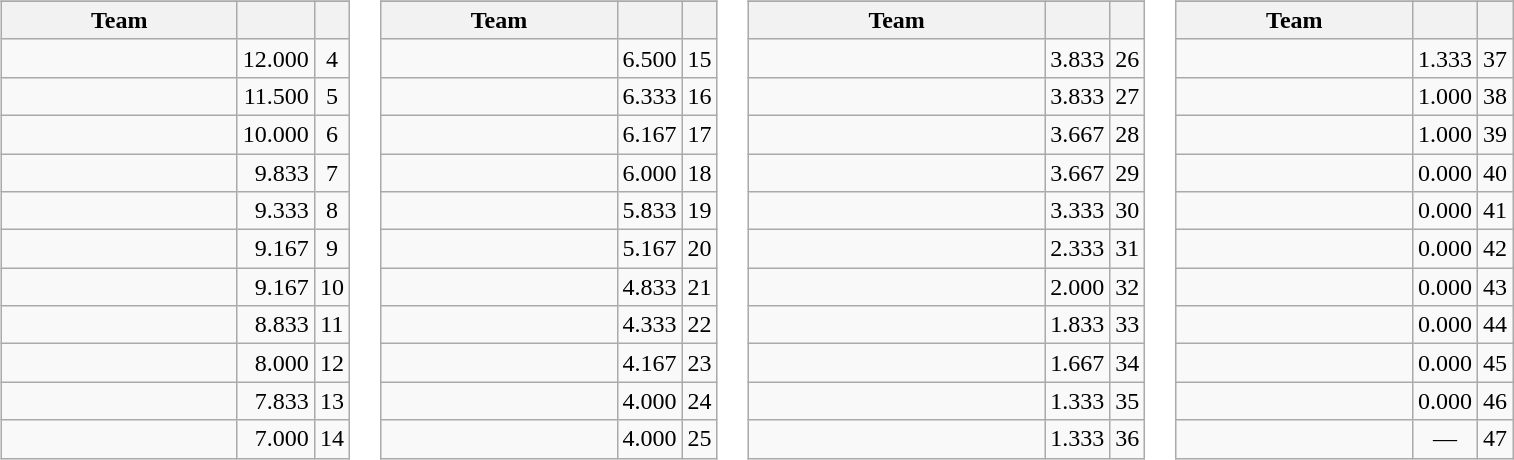<table>
<tr>
</tr>
<tr valign=top>
<td><br><table class="wikitable">
<tr>
</tr>
<tr>
<th width=150>Team</th>
<th></th>
<th></th>
</tr>
<tr>
<td><strong></strong></td>
<td align=right>12.000</td>
<td align=center>4</td>
</tr>
<tr>
<td></td>
<td align=right>11.500</td>
<td align=center>5</td>
</tr>
<tr>
<td></td>
<td align=right>10.000</td>
<td align=center>6</td>
</tr>
<tr>
<td></td>
<td align=right>9.833</td>
<td align=center>7</td>
</tr>
<tr>
<td></td>
<td align=right>9.333</td>
<td align=center>8</td>
</tr>
<tr>
<td><strong></strong></td>
<td align=right>9.167</td>
<td align=center>9</td>
</tr>
<tr>
<td></td>
<td align=right>9.167</td>
<td align=center>10</td>
</tr>
<tr>
<td><strong></strong></td>
<td align=right>8.833</td>
<td align=center>11</td>
</tr>
<tr>
<td></td>
<td align=right>8.000</td>
<td align=center>12</td>
</tr>
<tr>
<td></td>
<td align=right>7.833</td>
<td align=center>13</td>
</tr>
<tr>
<td></td>
<td align=right>7.000</td>
<td align=center>14</td>
</tr>
</table>
</td>
<td><br><table class="wikitable">
<tr>
</tr>
<tr>
<th width=150>Team</th>
<th></th>
<th></th>
</tr>
<tr>
<td><strong></strong></td>
<td align=right>6.500</td>
<td align=center>15</td>
</tr>
<tr>
<td></td>
<td align=right>6.333</td>
<td align=center>16</td>
</tr>
<tr>
<td></td>
<td align=right>6.167</td>
<td align=center>17</td>
</tr>
<tr>
<td></td>
<td align=right>6.000</td>
<td align=center>18</td>
</tr>
<tr>
<td></td>
<td align=right>5.833</td>
<td align=center>19</td>
</tr>
<tr>
<td></td>
<td align=right>5.167</td>
<td align=center>20</td>
</tr>
<tr>
<td></td>
<td align=right>4.833</td>
<td align=center>21</td>
</tr>
<tr>
<td></td>
<td align=right>4.333</td>
<td align=center>22</td>
</tr>
<tr>
<td></td>
<td align=right>4.167</td>
<td align=center>23</td>
</tr>
<tr>
<td></td>
<td align=right>4.000</td>
<td align=center>24</td>
</tr>
<tr>
<td></td>
<td align=right>4.000</td>
<td align=center>25</td>
</tr>
</table>
</td>
<td><br><table class="wikitable">
<tr>
</tr>
<tr>
<th width=190>Team</th>
<th></th>
<th></th>
</tr>
<tr>
<td></td>
<td align=right>3.833</td>
<td align=center>26</td>
</tr>
<tr>
<td></td>
<td align=right>3.833</td>
<td align=center>27</td>
</tr>
<tr>
<td></td>
<td align=right>3.667</td>
<td align=center>28</td>
</tr>
<tr>
<td></td>
<td align=right>3.667</td>
<td align=center>29</td>
</tr>
<tr>
<td></td>
<td align=right>3.333</td>
<td align=center>30</td>
</tr>
<tr>
<td></td>
<td align=right>2.333</td>
<td align=center>31</td>
</tr>
<tr>
<td></td>
<td align=right>2.000</td>
<td align=center>32</td>
</tr>
<tr>
<td></td>
<td align=right>1.833</td>
<td align=center>33</td>
</tr>
<tr>
<td></td>
<td align=right>1.667</td>
<td align=center>34</td>
</tr>
<tr>
<td></td>
<td align=right>1.333</td>
<td align=center>35</td>
</tr>
<tr>
<td></td>
<td align=right>1.333</td>
<td align=center>36</td>
</tr>
</table>
</td>
<td><br><table class="wikitable">
<tr>
</tr>
<tr>
<th width=150>Team</th>
<th></th>
<th></th>
</tr>
<tr>
<td></td>
<td align=right>1.333</td>
<td align=center>37</td>
</tr>
<tr>
<td></td>
<td align=right>1.000</td>
<td align=center>38</td>
</tr>
<tr>
<td></td>
<td align=right>1.000</td>
<td align=center>39</td>
</tr>
<tr>
<td></td>
<td align=right>0.000</td>
<td align=center>40</td>
</tr>
<tr>
<td></td>
<td align=right>0.000</td>
<td align=center>41</td>
</tr>
<tr>
<td></td>
<td align=right>0.000</td>
<td align=center>42</td>
</tr>
<tr>
<td></td>
<td align=right>0.000</td>
<td align=center>43</td>
</tr>
<tr>
<td></td>
<td align=right>0.000</td>
<td align=center>44</td>
</tr>
<tr>
<td></td>
<td align=right>0.000</td>
<td align=center>45</td>
</tr>
<tr>
<td></td>
<td align=right>0.000</td>
<td align=center>46</td>
</tr>
<tr>
<td></td>
<td align=center>—</td>
<td align=center>47</td>
</tr>
</table>
</td>
</tr>
</table>
